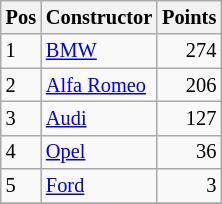<table class="wikitable"   style="font-size:   85%;">
<tr>
<th>Pos</th>
<th>Constructor</th>
<th>Points</th>
</tr>
<tr>
<td>1</td>
<td> <a href='#'>BMW</a></td>
<td align="right">274</td>
</tr>
<tr>
<td>2</td>
<td> <a href='#'>Alfa Romeo</a></td>
<td align="right">206</td>
</tr>
<tr>
<td>3</td>
<td> <a href='#'>Audi</a></td>
<td align="right">127</td>
</tr>
<tr>
<td>4</td>
<td> <a href='#'>Opel</a></td>
<td align="right">36</td>
</tr>
<tr>
<td>5</td>
<td> <a href='#'>Ford</a></td>
<td align="right">3</td>
</tr>
<tr>
</tr>
</table>
